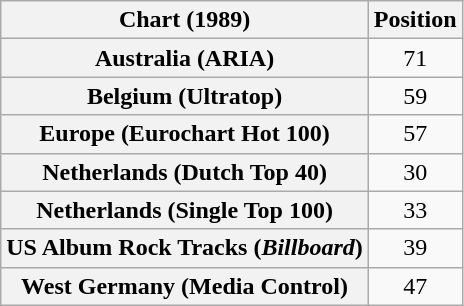<table class="wikitable plainrowheaders sortable" style="text-align:center">
<tr>
<th scope="col">Chart (1989)</th>
<th scope="col">Position</th>
</tr>
<tr>
<th scope="row">Australia (ARIA)</th>
<td>71</td>
</tr>
<tr>
<th scope="row">Belgium (Ultratop)</th>
<td>59</td>
</tr>
<tr>
<th scope="row">Europe (Eurochart Hot 100)</th>
<td>57</td>
</tr>
<tr>
<th scope="row">Netherlands (Dutch Top 40)</th>
<td>30</td>
</tr>
<tr>
<th scope="row">Netherlands (Single Top 100)</th>
<td>33</td>
</tr>
<tr>
<th scope="row">US Album Rock Tracks (<em>Billboard</em>)</th>
<td>39</td>
</tr>
<tr>
<th scope="row">West Germany (Media Control)</th>
<td>47</td>
</tr>
</table>
